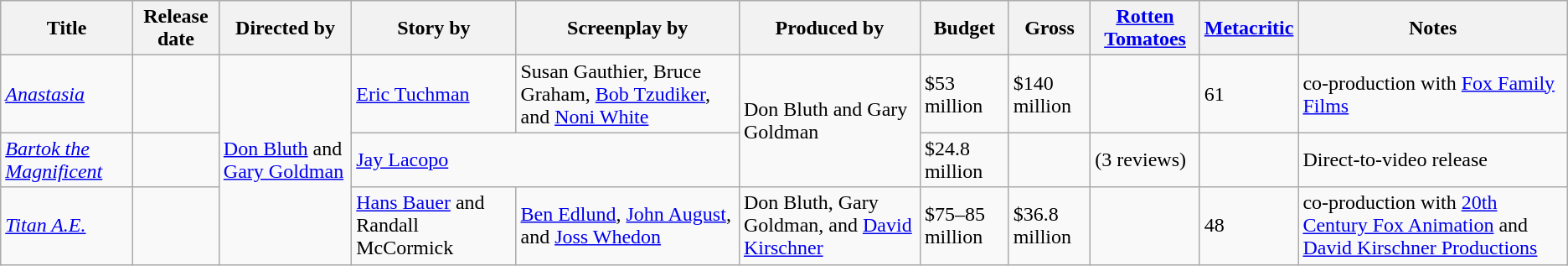<table class="wikitable">
<tr>
<th>Title</th>
<th>Release date</th>
<th>Directed by</th>
<th>Story by</th>
<th>Screenplay by</th>
<th>Produced by</th>
<th>Budget</th>
<th>Gross</th>
<th><a href='#'>Rotten Tomatoes</a></th>
<th><a href='#'>Metacritic</a></th>
<th>Notes</th>
</tr>
<tr>
<td><em><a href='#'>Anastasia</a></em></td>
<td></td>
<td rowspan="3"><a href='#'>Don Bluth</a> and <a href='#'>Gary Goldman</a></td>
<td><a href='#'>Eric Tuchman</a></td>
<td>Susan Gauthier, Bruce Graham, <a href='#'>Bob Tzudiker</a>, and <a href='#'>Noni White</a></td>
<td rowspan="2">Don Bluth and Gary Goldman</td>
<td>$53 million</td>
<td>$140 million</td>
<td></td>
<td>61</td>
<td>co-production with <a href='#'>Fox Family Films</a></td>
</tr>
<tr>
<td><em><a href='#'>Bartok the Magnificent</a></em></td>
<td></td>
<td colspan="2"><a href='#'>Jay Lacopo</a></td>
<td>$24.8 million </td>
<td></td>
<td> (3 reviews)</td>
<td></td>
<td>Direct-to-video release</td>
</tr>
<tr>
<td><em><a href='#'>Titan A.E.</a></em></td>
<td></td>
<td><a href='#'>Hans Bauer</a> and Randall McCormick</td>
<td><a href='#'>Ben Edlund</a>, <a href='#'>John August</a>, and <a href='#'>Joss Whedon</a></td>
<td>Don Bluth, Gary Goldman, and <a href='#'>David Kirschner</a></td>
<td>$75–85 million</td>
<td>$36.8 million</td>
<td></td>
<td>48</td>
<td>co-production with <a href='#'>20th Century Fox Animation</a> and <a href='#'>David Kirschner Productions</a></td>
</tr>
</table>
